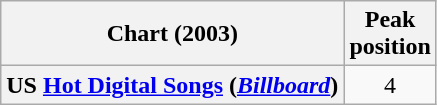<table class="wikitable plainrowheaders" style="text-align:center">
<tr>
<th scope="col">Chart (2003)</th>
<th scope="col">Peak<br>position</th>
</tr>
<tr>
<th scope="row">US <a href='#'>Hot Digital Songs</a> (<em><a href='#'>Billboard</a></em>)</th>
<td>4</td>
</tr>
</table>
